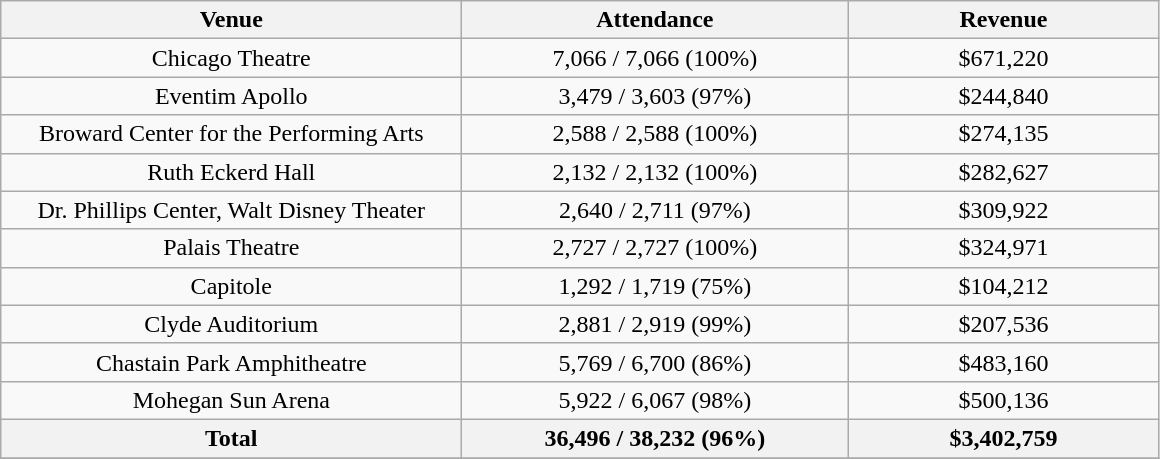<table class="wikitable" style="text-align:center">
<tr>
<th style="width:300px;">Venue</th>
<th style="width:250px;">Attendance</th>
<th style="width:200px;">Revenue</th>
</tr>
<tr>
<td>Chicago Theatre</td>
<td>7,066 / 7,066 (100%)</td>
<td>$671,220</td>
</tr>
<tr>
<td>Eventim Apollo</td>
<td>3,479 / 3,603 (97%)</td>
<td>$244,840</td>
</tr>
<tr>
<td>Broward Center for the Performing Arts</td>
<td>2,588 / 2,588 (100%)</td>
<td>$274,135</td>
</tr>
<tr>
<td>Ruth Eckerd Hall</td>
<td>2,132 / 2,132 (100%)</td>
<td>$282,627</td>
</tr>
<tr>
<td>Dr. Phillips Center, Walt Disney Theater</td>
<td>2,640 / 2,711 (97%)</td>
<td>$309,922</td>
</tr>
<tr>
<td>Palais Theatre</td>
<td>2,727 / 2,727 (100%)</td>
<td>$324,971</td>
</tr>
<tr>
<td>Capitole</td>
<td>1,292 / 1,719 (75%)</td>
<td>$104,212</td>
</tr>
<tr>
<td>Clyde Auditorium</td>
<td>2,881 / 2,919 (99%)</td>
<td>$207,536</td>
</tr>
<tr>
<td>Chastain Park Amphitheatre</td>
<td>5,769 / 6,700 (86%)</td>
<td>$483,160</td>
</tr>
<tr>
<td>Mohegan Sun Arena</td>
<td>5,922 / 6,067 (98%)</td>
<td>$500,136</td>
</tr>
<tr>
<th>Total</th>
<th>36,496 / 38,232 (96%)</th>
<th>$3,402,759</th>
</tr>
<tr>
</tr>
</table>
